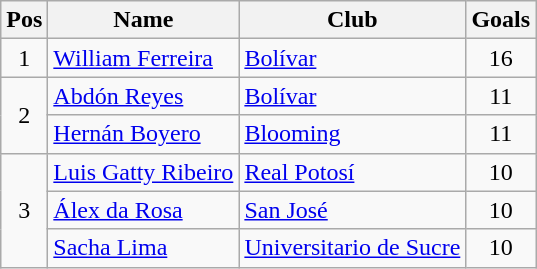<table class="wikitable" border="1">
<tr>
<th width="23">Pos</th>
<th>Name</th>
<th>Club</th>
<th>Goals</th>
</tr>
<tr>
<td align="center" rowspan=1>1</td>
<td> <a href='#'>William Ferreira</a></td>
<td><a href='#'>Bolívar</a></td>
<td align="center">16</td>
</tr>
<tr>
<td align="center" rowspan=2>2</td>
<td> <a href='#'>Abdón Reyes</a></td>
<td><a href='#'>Bolívar</a></td>
<td align="center">11</td>
</tr>
<tr>
<td> <a href='#'>Hernán Boyero</a></td>
<td><a href='#'>Blooming</a></td>
<td align="center">11</td>
</tr>
<tr>
<td align="center" rowspan=3>3</td>
<td> <a href='#'>Luis Gatty Ribeiro</a></td>
<td><a href='#'>Real Potosí</a></td>
<td align="center">10</td>
</tr>
<tr>
<td> <a href='#'>Álex da Rosa</a></td>
<td><a href='#'>San José</a></td>
<td align="center">10</td>
</tr>
<tr>
<td> <a href='#'>Sacha Lima</a></td>
<td><a href='#'>Universitario de Sucre</a></td>
<td align="center">10</td>
</tr>
</table>
